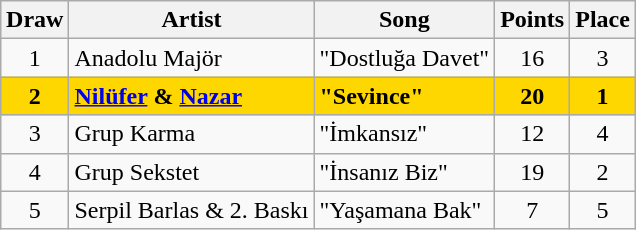<table class="sortable wikitable" style="margin: 1em auto 1em auto; text-align:center">
<tr>
<th>Draw</th>
<th>Artist</th>
<th>Song</th>
<th>Points</th>
<th>Place</th>
</tr>
<tr>
<td>1</td>
<td align="left">Anadolu Majör</td>
<td align="left">"Dostluğa Davet"</td>
<td>16</td>
<td>3</td>
</tr>
<tr style="font-weight:bold; background:gold;">
<td>2</td>
<td align="left"><a href='#'>Nilüfer</a> & <a href='#'>Nazar</a></td>
<td align="left">"Sevince"</td>
<td>20</td>
<td>1</td>
</tr>
<tr>
<td>3</td>
<td align="left">Grup Karma</td>
<td align="left">"İmkansız"</td>
<td>12</td>
<td>4</td>
</tr>
<tr>
<td>4</td>
<td align="left">Grup Sekstet</td>
<td align="left">"İnsanız Biz"</td>
<td>19</td>
<td>2</td>
</tr>
<tr>
<td>5</td>
<td align="left">Serpil Barlas & 2. Baskı</td>
<td align="left">"Yaşamana Bak"</td>
<td>7</td>
<td>5</td>
</tr>
</table>
